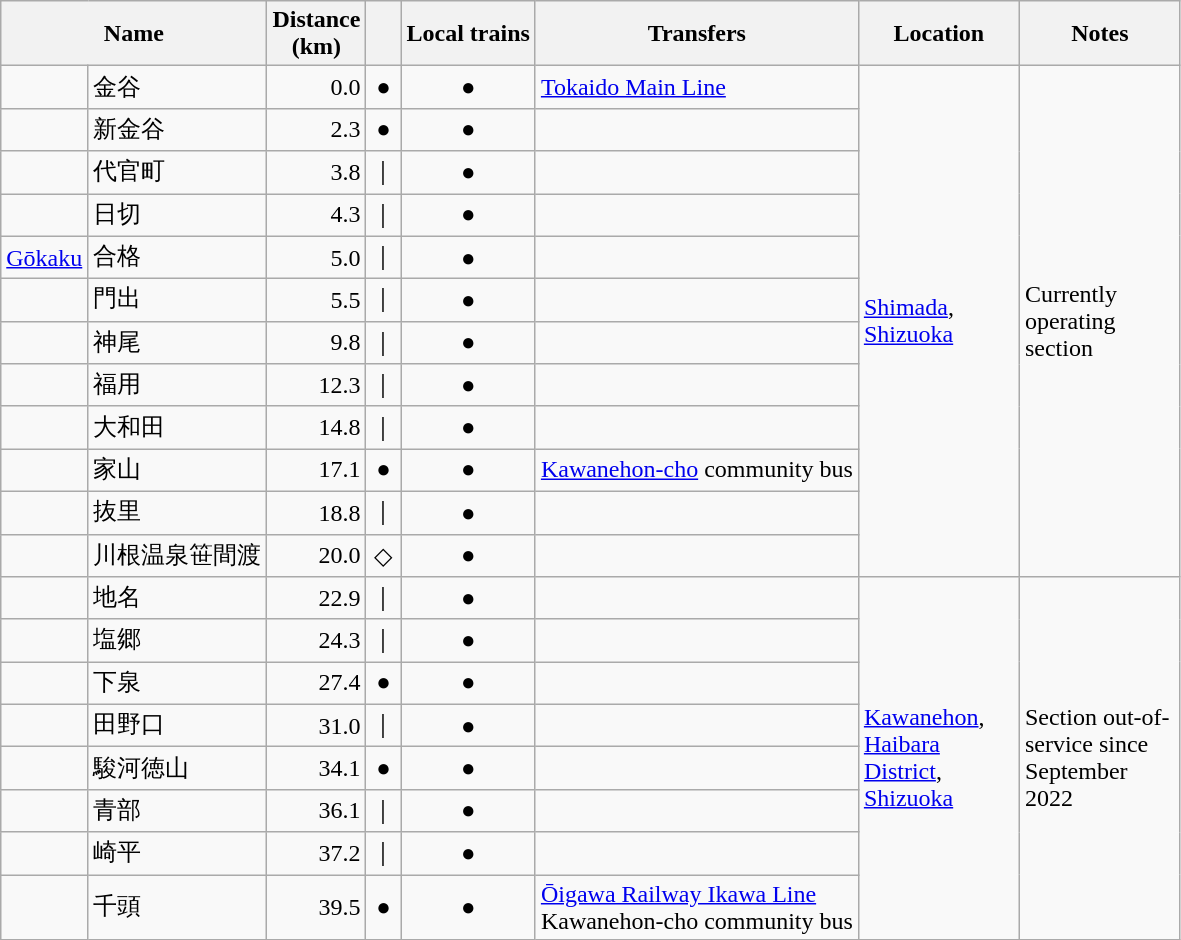<table class="wikitable" rules="all">
<tr>
<th colspan="2">Name</th>
<th>Distance<br>(km)</th>
<th></th>
<th>Local trains</th>
<th>Transfers</th>
<th style="width: 100px">Location</th>
<th style="width: 100px">Notes</th>
</tr>
<tr>
<td></td>
<td>金谷</td>
<td style="text-align:right;">0.0</td>
<td style="text-align:center;">●</td>
<td style="text-align:center;">●</td>
<td> <a href='#'>Tokaido Main Line</a></td>
<td rowspan="12"><a href='#'>Shimada</a>, <a href='#'>Shizuoka</a></td>
<td rowspan="12">Currently operating section</td>
</tr>
<tr>
<td></td>
<td>新金谷</td>
<td style="text-align:right;">2.3</td>
<td style="text-align:center;">●</td>
<td style="text-align:center;">●</td>
<td> </td>
</tr>
<tr>
<td></td>
<td>代官町</td>
<td style="text-align:right;">3.8</td>
<td style="text-align:center;">｜</td>
<td style="text-align:center;">●</td>
<td> </td>
</tr>
<tr>
<td></td>
<td>日切</td>
<td style="text-align:right;">4.3</td>
<td style="text-align:center;">｜</td>
<td style="text-align:center;">●</td>
<td> </td>
</tr>
<tr>
<td><a href='#'>Gōkaku</a></td>
<td>合格</td>
<td style="text-align:right;">5.0</td>
<td style="text-align:center;">｜</td>
<td style="text-align:center;">●</td>
<td> </td>
</tr>
<tr>
<td></td>
<td>門出</td>
<td style="text-align:right;">5.5</td>
<td style="text-align:center;">｜</td>
<td style="text-align:center;">●</td>
<td> </td>
</tr>
<tr>
<td></td>
<td>神尾</td>
<td style="text-align:right;">9.8</td>
<td style="text-align:center;">｜</td>
<td style="text-align:center;">●</td>
<td> </td>
</tr>
<tr>
<td></td>
<td>福用</td>
<td style="text-align:right;">12.3</td>
<td style="text-align:center;">｜</td>
<td style="text-align:center;">●</td>
<td> </td>
</tr>
<tr>
<td></td>
<td>大和田</td>
<td style="text-align:right;">14.8</td>
<td style="text-align:center;">｜</td>
<td style="text-align:center;">●</td>
<td> </td>
</tr>
<tr>
<td></td>
<td>家山</td>
<td style="text-align:right;">17.1</td>
<td style="text-align:center;">●</td>
<td style="text-align:center;">●</td>
<td><a href='#'>Kawanehon-cho</a> community bus</td>
</tr>
<tr>
<td></td>
<td>抜里</td>
<td style="text-align:right;">18.8</td>
<td style="text-align:center;">｜</td>
<td style="text-align:center;">●</td>
<td> </td>
</tr>
<tr>
<td></td>
<td>川根温泉笹間渡</td>
<td style="text-align:right;">20.0</td>
<td style="text-align:center;">◇</td>
<td style="text-align:center;">●</td>
<td> </td>
</tr>
<tr>
<td><s></s></td>
<td>地名</td>
<td style="text-align:right;">22.9</td>
<td style="text-align:center;">｜</td>
<td style="text-align:center;">●</td>
<td> </td>
<td rowspan="8"><a href='#'>Kawanehon</a>, <a href='#'>Haibara District</a>, <a href='#'>Shizuoka</a></td>
<td rowspan="8">Section out-of-service since September 2022</td>
</tr>
<tr>
<td><s></s></td>
<td>塩郷</td>
<td style="text-align:right;">24.3</td>
<td style="text-align:center;">｜</td>
<td style="text-align:center;">●</td>
<td> </td>
</tr>
<tr>
<td><s></s></td>
<td>下泉</td>
<td style="text-align:right;">27.4</td>
<td style="text-align:center;">●</td>
<td style="text-align:center;">●</td>
<td> </td>
</tr>
<tr>
<td><s></s></td>
<td>田野口</td>
<td style="text-align:right;">31.0</td>
<td style="text-align:center;">｜</td>
<td style="text-align:center;">●</td>
<td> </td>
</tr>
<tr>
<td><s></s></td>
<td>駿河徳山</td>
<td style="text-align:right;">34.1</td>
<td style="text-align:center;">●</td>
<td style="text-align:center;">●</td>
<td> </td>
</tr>
<tr>
<td><s></s></td>
<td>青部</td>
<td style="text-align:right;">36.1</td>
<td style="text-align:center;">｜</td>
<td style="text-align:center;">●</td>
<td> </td>
</tr>
<tr>
<td><s></s></td>
<td>崎平</td>
<td style="text-align:right;">37.2</td>
<td style="text-align:center;">｜</td>
<td style="text-align:center;">●</td>
<td> </td>
</tr>
<tr>
<td><s></s></td>
<td>千頭</td>
<td style="text-align:right;">39.5</td>
<td style="text-align:center;">●</td>
<td style="text-align:center;">●</td>
<td><a href='#'>Ōigawa Railway Ikawa Line</a><br>Kawanehon-cho community bus</td>
</tr>
</table>
